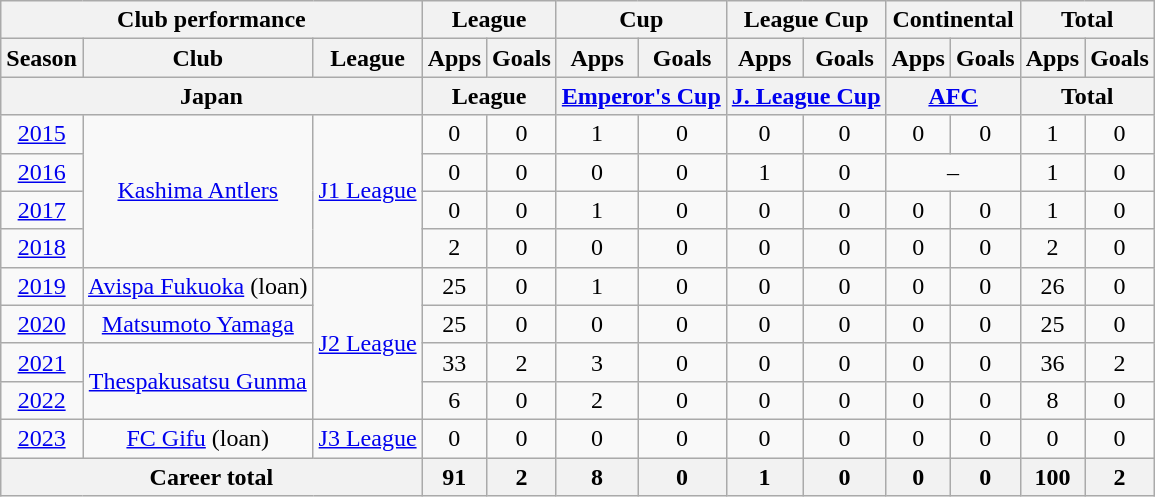<table class="wikitable" style="text-align:center">
<tr>
<th colspan=3>Club performance</th>
<th colspan=2>League</th>
<th colspan=2>Cup</th>
<th colspan=2>League Cup</th>
<th colspan=2>Continental</th>
<th colspan=2>Total</th>
</tr>
<tr>
<th>Season</th>
<th>Club</th>
<th>League</th>
<th>Apps</th>
<th>Goals</th>
<th>Apps</th>
<th>Goals</th>
<th>Apps</th>
<th>Goals</th>
<th>Apps</th>
<th>Goals</th>
<th>Apps</th>
<th>Goals</th>
</tr>
<tr>
<th colspan=3>Japan</th>
<th colspan=2>League</th>
<th colspan=2><a href='#'>Emperor's Cup</a></th>
<th colspan=2><a href='#'>J. League Cup</a></th>
<th colspan=2><a href='#'>AFC</a></th>
<th colspan=2>Total</th>
</tr>
<tr>
<td><a href='#'>2015</a></td>
<td rowspan="4"><a href='#'>Kashima Antlers</a></td>
<td rowspan="4"><a href='#'>J1 League</a></td>
<td>0</td>
<td>0</td>
<td>1</td>
<td>0</td>
<td>0</td>
<td>0</td>
<td>0</td>
<td>0</td>
<td>1</td>
<td>0</td>
</tr>
<tr>
<td><a href='#'>2016</a></td>
<td>0</td>
<td>0</td>
<td>0</td>
<td>0</td>
<td>1</td>
<td>0</td>
<td colspan="2">–</td>
<td>1</td>
<td>0</td>
</tr>
<tr>
<td><a href='#'>2017</a></td>
<td>0</td>
<td>0</td>
<td>1</td>
<td>0</td>
<td>0</td>
<td>0</td>
<td>0</td>
<td>0</td>
<td>1</td>
<td>0</td>
</tr>
<tr>
<td><a href='#'>2018</a></td>
<td>2</td>
<td>0</td>
<td>0</td>
<td>0</td>
<td>0</td>
<td>0</td>
<td>0</td>
<td>0</td>
<td>2</td>
<td>0</td>
</tr>
<tr>
<td><a href='#'>2019</a></td>
<td><a href='#'>Avispa Fukuoka</a> (loan)</td>
<td rowspan="4"><a href='#'>J2 League</a></td>
<td>25</td>
<td>0</td>
<td>1</td>
<td>0</td>
<td>0</td>
<td>0</td>
<td>0</td>
<td>0</td>
<td>26</td>
<td>0</td>
</tr>
<tr>
<td><a href='#'>2020</a></td>
<td><a href='#'>Matsumoto Yamaga</a></td>
<td>25</td>
<td>0</td>
<td>0</td>
<td>0</td>
<td>0</td>
<td>0</td>
<td>0</td>
<td>0</td>
<td>25</td>
<td>0</td>
</tr>
<tr>
<td><a href='#'>2021</a></td>
<td rowspan="2"><a href='#'>Thespakusatsu Gunma</a></td>
<td>33</td>
<td>2</td>
<td>3</td>
<td>0</td>
<td>0</td>
<td>0</td>
<td>0</td>
<td>0</td>
<td>36</td>
<td>2</td>
</tr>
<tr>
<td><a href='#'>2022</a></td>
<td>6</td>
<td>0</td>
<td>2</td>
<td>0</td>
<td>0</td>
<td>0</td>
<td>0</td>
<td>0</td>
<td>8</td>
<td>0</td>
</tr>
<tr>
<td><a href='#'>2023</a></td>
<td><a href='#'>FC Gifu</a> (loan)</td>
<td><a href='#'>J3 League</a></td>
<td>0</td>
<td>0</td>
<td>0</td>
<td>0</td>
<td>0</td>
<td>0</td>
<td>0</td>
<td>0</td>
<td>0</td>
<td>0</td>
</tr>
<tr>
<th colspan=3>Career total</th>
<th>91</th>
<th>2</th>
<th>8</th>
<th>0</th>
<th>1</th>
<th>0</th>
<th>0</th>
<th>0</th>
<th>100</th>
<th>2</th>
</tr>
</table>
